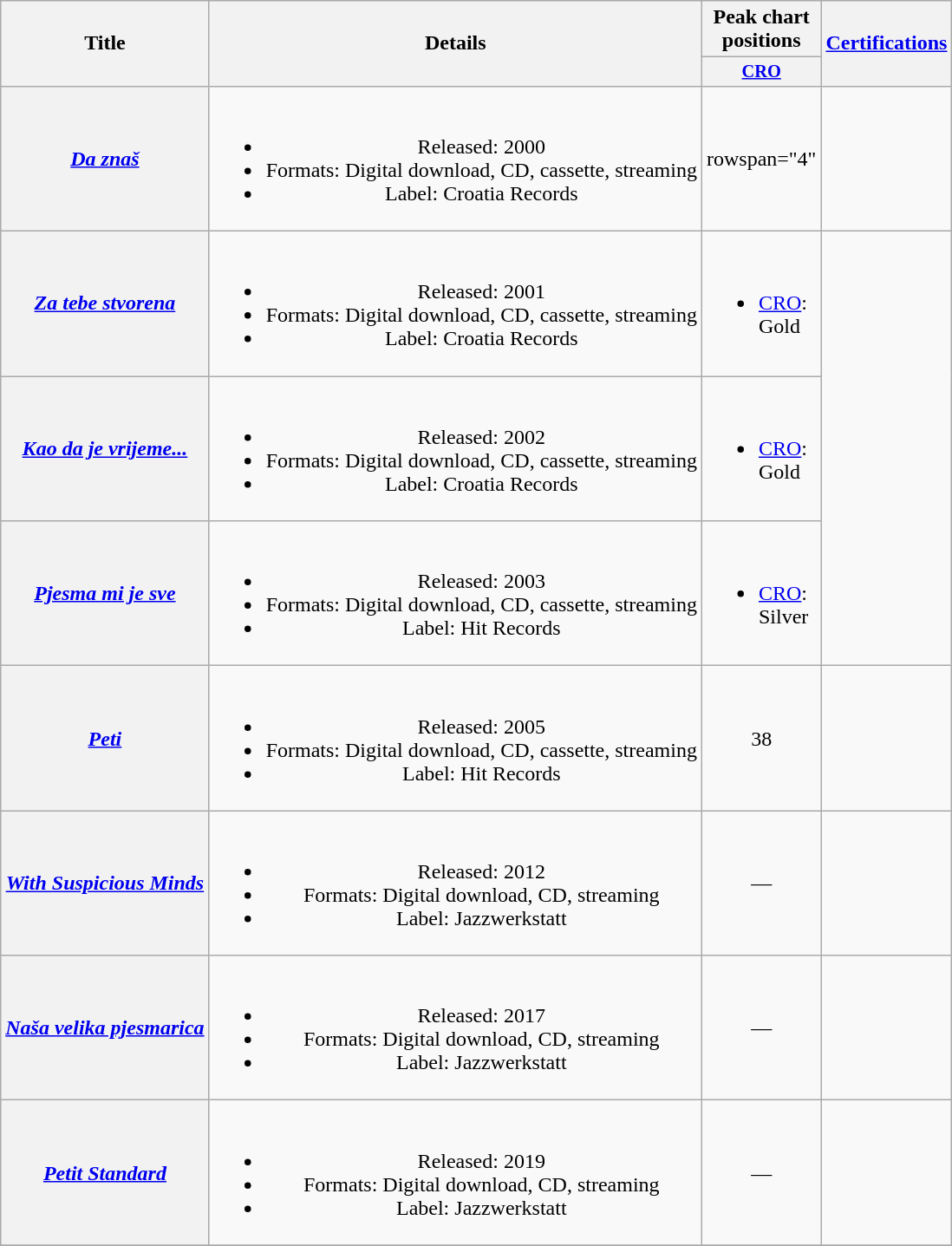<table class="wikitable plainrowheaders" style="text-align:center;">
<tr>
<th scope="col" rowspan="2">Title</th>
<th scope="col" rowspan="2">Details</th>
<th scope="col" colspan="1">Peak chart positions</th>
<th scope="col" rowspan="2"><a href='#'>Certifications</a></th>
</tr>
<tr>
<th scope="col" style="width:3em;font-size:85%;"><a href='#'>CRO</a><br></th>
</tr>
<tr>
<th scope="row"><em><a href='#'>Da znaš</a></em></th>
<td><br><ul><li>Released: 2000</li><li>Formats: Digital download, CD, cassette, streaming</li><li>Label: Croatia Records</li></ul></td>
<td>rowspan="4" </td>
<td></td>
</tr>
<tr>
<th scope="row"><em><a href='#'>Za tebe stvorena</a></em></th>
<td><br><ul><li>Released: 2001</li><li>Formats: Digital download, CD, cassette, streaming</li><li>Label: Croatia Records</li></ul></td>
<td align="left"><br><ul><li><a href='#'>CRO</a>: Gold</li></ul></td>
</tr>
<tr>
<th scope="row"><em><a href='#'>Kao da je vrijeme...</a></em></th>
<td><br><ul><li>Released: 2002</li><li>Formats: Digital download, CD, cassette, streaming</li><li>Label: Croatia Records</li></ul></td>
<td align="left"><br><ul><li><a href='#'>CRO</a>: Gold</li></ul></td>
</tr>
<tr>
<th scope="row"><em><a href='#'>Pjesma mi je sve</a></em></th>
<td><br><ul><li>Released: 2003</li><li>Formats: Digital download, CD, cassette, streaming</li><li>Label: Hit Records</li></ul></td>
<td align="left"><br><ul><li><a href='#'>CRO</a>: Silver</li></ul></td>
</tr>
<tr>
<th scope="row"><em><a href='#'>Peti</a></em></th>
<td><br><ul><li>Released: 2005</li><li>Formats: Digital download, CD, cassette, streaming</li><li>Label: Hit Records</li></ul></td>
<td>38</td>
<td></td>
</tr>
<tr>
<th scope="row"><em><a href='#'>With Suspicious Minds</a></em></th>
<td><br><ul><li>Released: 2012</li><li>Formats: Digital download, CD, streaming</li><li>Label: Jazzwerkstatt</li></ul></td>
<td>—</td>
<td></td>
</tr>
<tr>
<th scope="row"><em><a href='#'>Naša velika pjesmarica</a></em></th>
<td><br><ul><li>Released: 2017</li><li>Formats: Digital download, CD, streaming</li><li>Label: Jazzwerkstatt</li></ul></td>
<td>—</td>
<td></td>
</tr>
<tr>
<th scope="row"><em><a href='#'>Petit Standard</a></em></th>
<td><br><ul><li>Released: 2019</li><li>Formats: Digital download, CD, streaming</li><li>Label: Jazzwerkstatt</li></ul></td>
<td>—</td>
<td></td>
</tr>
<tr>
</tr>
</table>
